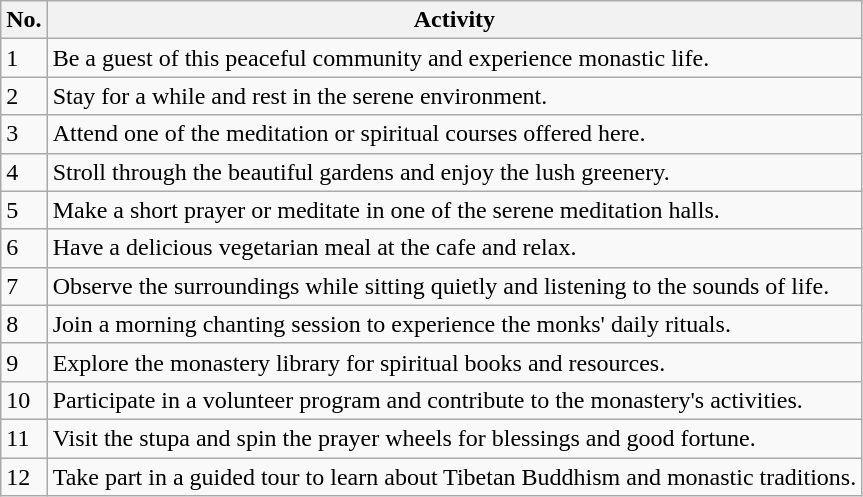<table class="wikitable">
<tr>
<th>No.</th>
<th>Activity</th>
</tr>
<tr>
<td>1</td>
<td>Be a guest of this peaceful community and experience monastic life.</td>
</tr>
<tr>
<td>2</td>
<td>Stay for a while and rest in the serene environment.</td>
</tr>
<tr>
<td>3</td>
<td>Attend one of the meditation or spiritual courses offered here.</td>
</tr>
<tr>
<td>4</td>
<td>Stroll through the beautiful gardens and enjoy the lush greenery.</td>
</tr>
<tr>
<td>5</td>
<td>Make a short prayer or meditate in one of the serene meditation halls.</td>
</tr>
<tr>
<td>6</td>
<td>Have a delicious vegetarian meal at the cafe and relax.</td>
</tr>
<tr>
<td>7</td>
<td>Observe the surroundings while sitting quietly and listening to the sounds of life.</td>
</tr>
<tr>
<td>8</td>
<td>Join a morning chanting session to experience the monks' daily rituals.</td>
</tr>
<tr>
<td>9</td>
<td>Explore the monastery library for spiritual books and resources.</td>
</tr>
<tr>
<td>10</td>
<td>Participate in a volunteer program and contribute to the monastery's activities.</td>
</tr>
<tr>
<td>11</td>
<td>Visit the stupa and spin the prayer wheels for blessings and good fortune.</td>
</tr>
<tr>
<td>12</td>
<td>Take part in a guided tour to learn about Tibetan Buddhism and monastic traditions.</td>
</tr>
</table>
